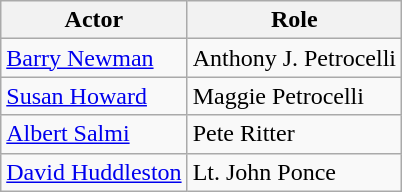<table class="wikitable">
<tr>
<th>Actor</th>
<th>Role</th>
</tr>
<tr>
<td><a href='#'>Barry Newman</a></td>
<td>Anthony J. Petrocelli</td>
</tr>
<tr>
<td><a href='#'>Susan Howard</a></td>
<td>Maggie Petrocelli</td>
</tr>
<tr>
<td><a href='#'>Albert Salmi</a></td>
<td>Pete Ritter</td>
</tr>
<tr>
<td><a href='#'>David Huddleston</a></td>
<td>Lt. John Ponce</td>
</tr>
</table>
